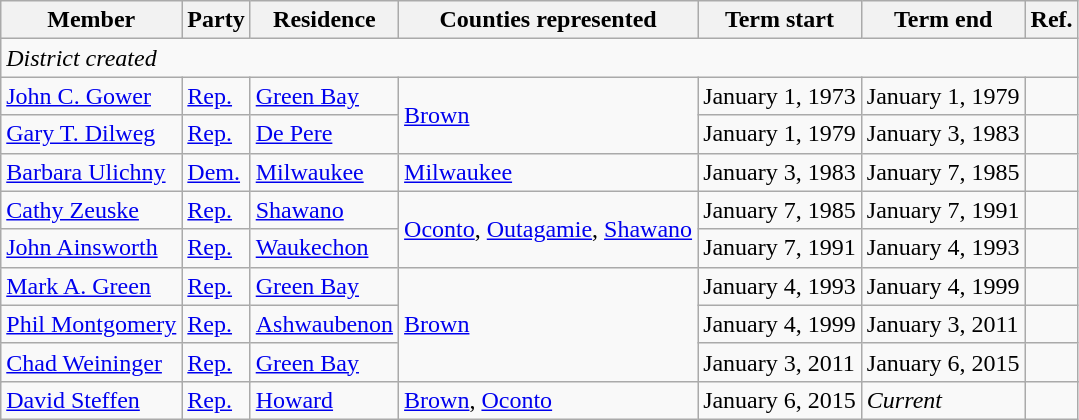<table class="wikitable">
<tr>
<th>Member</th>
<th>Party</th>
<th>Residence</th>
<th>Counties represented</th>
<th>Term start</th>
<th>Term end</th>
<th>Ref.</th>
</tr>
<tr>
<td colspan="7"><em>District created</em></td>
</tr>
<tr>
<td><a href='#'>John C. Gower</a></td>
<td><a href='#'>Rep.</a></td>
<td><a href='#'>Green Bay</a></td>
<td rowspan="2"><a href='#'>Brown</a></td>
<td>January 1, 1973</td>
<td>January 1, 1979</td>
<td></td>
</tr>
<tr>
<td><a href='#'>Gary T. Dilweg</a></td>
<td><a href='#'>Rep.</a></td>
<td><a href='#'>De Pere</a></td>
<td>January 1, 1979</td>
<td>January 3, 1983</td>
<td></td>
</tr>
<tr>
<td><a href='#'>Barbara Ulichny</a></td>
<td><a href='#'>Dem.</a></td>
<td><a href='#'>Milwaukee</a></td>
<td><a href='#'>Milwaukee</a></td>
<td>January 3, 1983</td>
<td>January 7, 1985</td>
<td></td>
</tr>
<tr>
<td><a href='#'>Cathy Zeuske</a></td>
<td><a href='#'>Rep.</a></td>
<td><a href='#'>Shawano</a></td>
<td rowspan="2"><a href='#'>Oconto</a>, <a href='#'>Outagamie</a>, <a href='#'>Shawano</a></td>
<td>January 7, 1985</td>
<td>January 7, 1991</td>
<td></td>
</tr>
<tr>
<td><a href='#'>John Ainsworth</a></td>
<td><a href='#'>Rep.</a></td>
<td><a href='#'>Waukechon</a></td>
<td>January 7, 1991</td>
<td>January 4, 1993</td>
<td></td>
</tr>
<tr>
<td><a href='#'>Mark A. Green</a></td>
<td><a href='#'>Rep.</a></td>
<td><a href='#'>Green Bay</a></td>
<td rowspan="4"><a href='#'>Brown</a></td>
<td>January 4, 1993</td>
<td>January 4, 1999</td>
<td></td>
</tr>
<tr>
<td><a href='#'>Phil Montgomery</a></td>
<td><a href='#'>Rep.</a></td>
<td><a href='#'>Ashwaubenon</a></td>
<td>January 4, 1999</td>
<td>January 3, 2011</td>
<td></td>
</tr>
<tr>
<td><a href='#'>Chad Weininger</a></td>
<td><a href='#'>Rep.</a></td>
<td><a href='#'>Green Bay</a></td>
<td>January 3, 2011</td>
<td>January 6, 2015</td>
<td></td>
</tr>
<tr>
<td rowspan="2"><a href='#'>David Steffen</a></td>
<td rowspan="2" ><a href='#'>Rep.</a></td>
<td rowspan="2"><a href='#'>Howard</a></td>
<td rowspan="2">January 6, 2015</td>
<td rowspan="2"><em>Current</em></td>
<td rowspan="2"></td>
</tr>
<tr>
<td><a href='#'>Brown</a>, <a href='#'>Oconto</a></td>
</tr>
</table>
